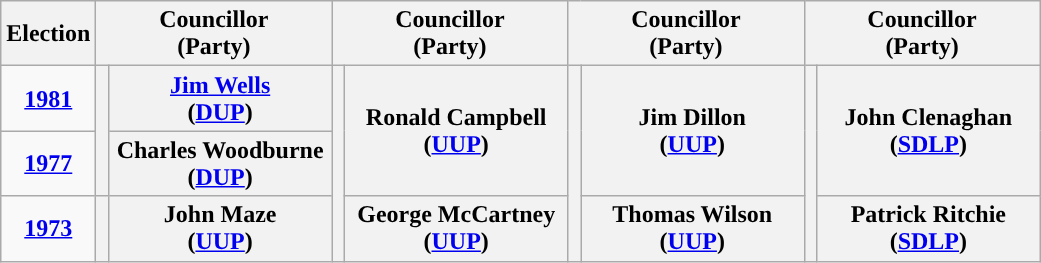<table class="wikitable" style="text-align:center">
<tr>
<th scope="col" width="50">Election</th>
<th scope="col" width="150" colspan = "2">Councillor<br> (Party)</th>
<th scope="col" width="150" colspan = "2">Councillor<br> (Party)</th>
<th scope="col" width="150" colspan = "2">Councillor<br> (Party)</th>
<th scope="col" width="150" colspan = "2">Councillor<br> (Party)</th>
</tr>
<tr>
<td><strong><a href='#'>1981</a></strong></td>
<th rowspan="2" width="1" style="background-color: "></th>
<th rowspan = "1"><a href='#'>Jim Wells</a> <br> (<a href='#'>DUP</a>)</th>
<th rowspan="3" width="1" style="background-color: "></th>
<th rowspan = "2">Ronald Campbell <br> (<a href='#'>UUP</a>)</th>
<th rowspan="3" width="1" style="background-color: "></th>
<th rowspan = "2">Jim Dillon <br> (<a href='#'>UUP</a>)</th>
<th rowspan="3" width="1" style="background-color: "></th>
<th rowspan = "2">John Clenaghan <br> (<a href='#'>SDLP</a>)</th>
</tr>
<tr>
<td><strong><a href='#'>1977</a></strong></td>
<th rowspan = "1">Charles Woodburne <br> (<a href='#'>DUP</a>)</th>
</tr>
<tr>
<td><strong><a href='#'>1973</a></strong></td>
<th rowspan="1" width="1" style="background-color: "></th>
<th rowspan = "1">John Maze <br> (<a href='#'>UUP</a>)</th>
<th rowspan = "1">George McCartney <br> (<a href='#'>UUP</a>)</th>
<th rowspan = "1">Thomas Wilson <br> (<a href='#'>UUP</a>)</th>
<th rowspan = "1">Patrick Ritchie <br> (<a href='#'>SDLP</a>)</th>
</tr>
</table>
